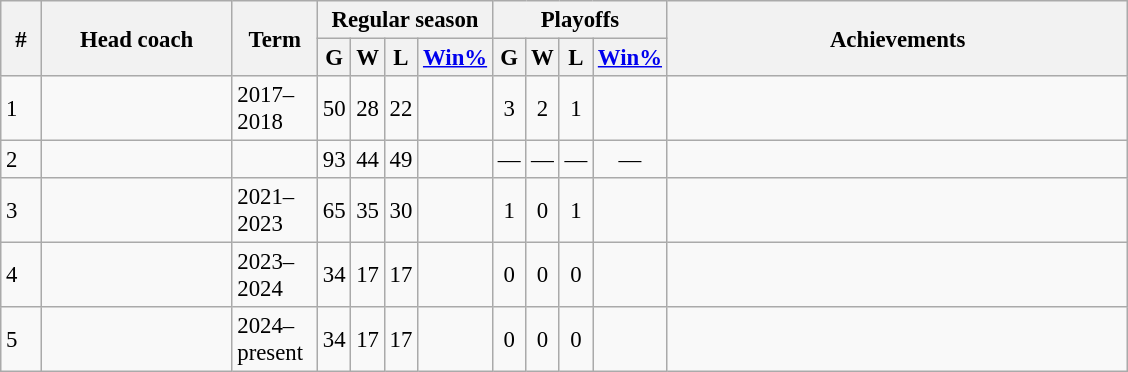<table class="wikitable sortable" style="font-size:95%; text-align:center">
<tr>
<th scope="col" style="width:20px" rowspan="2">#</th>
<th scope="col" style="width:120px" rowspan="2">Head coach</th>
<th scope="col" style="width:50px" rowspan="2">Term</th>
<th scope="col" style="width:80px" colspan="4">Regular season</th>
<th scope="col" style="width:80px" colspan="4">Playoffs</th>
<th scope="col" style="width:300px" rowspan="2">Achievements</th>
</tr>
<tr>
<th>G</th>
<th>W</th>
<th>L</th>
<th><a href='#'>Win%</a></th>
<th>G</th>
<th>W</th>
<th>L</th>
<th><a href='#'>Win%</a></th>
</tr>
<tr>
<td align=left>1</td>
<td align=left></td>
<td align=left>2017–2018</td>
<td>50</td>
<td>28</td>
<td>22</td>
<td></td>
<td>3</td>
<td>2</td>
<td>1</td>
<td></td>
<td align=left></td>
</tr>
<tr>
<td align=left>2</td>
<td align=left></td>
<td align=left></td>
<td>93</td>
<td>44</td>
<td>49</td>
<td></td>
<td>—</td>
<td>—</td>
<td>—</td>
<td>—</td>
<td align=left></td>
</tr>
<tr>
<td align=left>3</td>
<td align=left></td>
<td align=left>2021–2023</td>
<td>65</td>
<td>35</td>
<td>30</td>
<td></td>
<td>1</td>
<td>0</td>
<td>1</td>
<td></td>
<td align=left></td>
</tr>
<tr>
<td align=left>4</td>
<td align=left></td>
<td align=left>2023–2024</td>
<td>34</td>
<td>17</td>
<td>17</td>
<td></td>
<td>0</td>
<td>0</td>
<td>0</td>
<td></td>
<td align=left></td>
</tr>
<tr>
<td align=left>5</td>
<td align=left></td>
<td align=left>2024–present</td>
<td>34</td>
<td>17</td>
<td>17</td>
<td></td>
<td>0</td>
<td>0</td>
<td>0</td>
<td></td>
<td align=left></td>
</tr>
</table>
